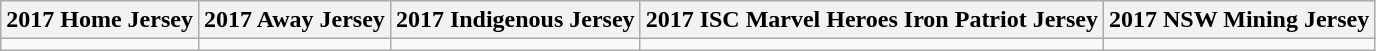<table class="wikitable" style="text-align:center;">
<tr>
<th>2017 Home Jersey</th>
<th>2017 Away Jersey</th>
<th>2017 Indigenous Jersey</th>
<th>2017 ISC Marvel Heroes Iron Patriot Jersey</th>
<th>2017 NSW Mining Jersey</th>
</tr>
<tr>
<td></td>
<td></td>
<td></td>
<td></td>
<td></td>
</tr>
</table>
